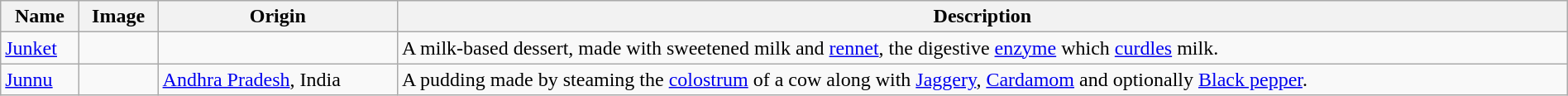<table class="wikitable sortable" style="width:100%;">
<tr>
<th>Name</th>
<th class="unsortable">Image</th>
<th>Origin</th>
<th>Description</th>
</tr>
<tr>
<td><a href='#'>Junket</a></td>
<td></td>
<td></td>
<td>A milk-based dessert, made with sweetened milk and <a href='#'>rennet</a>, the digestive <a href='#'>enzyme</a> which <a href='#'>curdles</a> milk.</td>
</tr>
<tr>
<td><a href='#'>Junnu</a></td>
<td></td>
<td><a href='#'>Andhra Pradesh</a>, India</td>
<td>A pudding made by steaming the <a href='#'>colostrum</a> of a cow along with <a href='#'>Jaggery</a>, <a href='#'>Cardamom</a> and optionally <a href='#'>Black pepper</a>.</td>
</tr>
</table>
